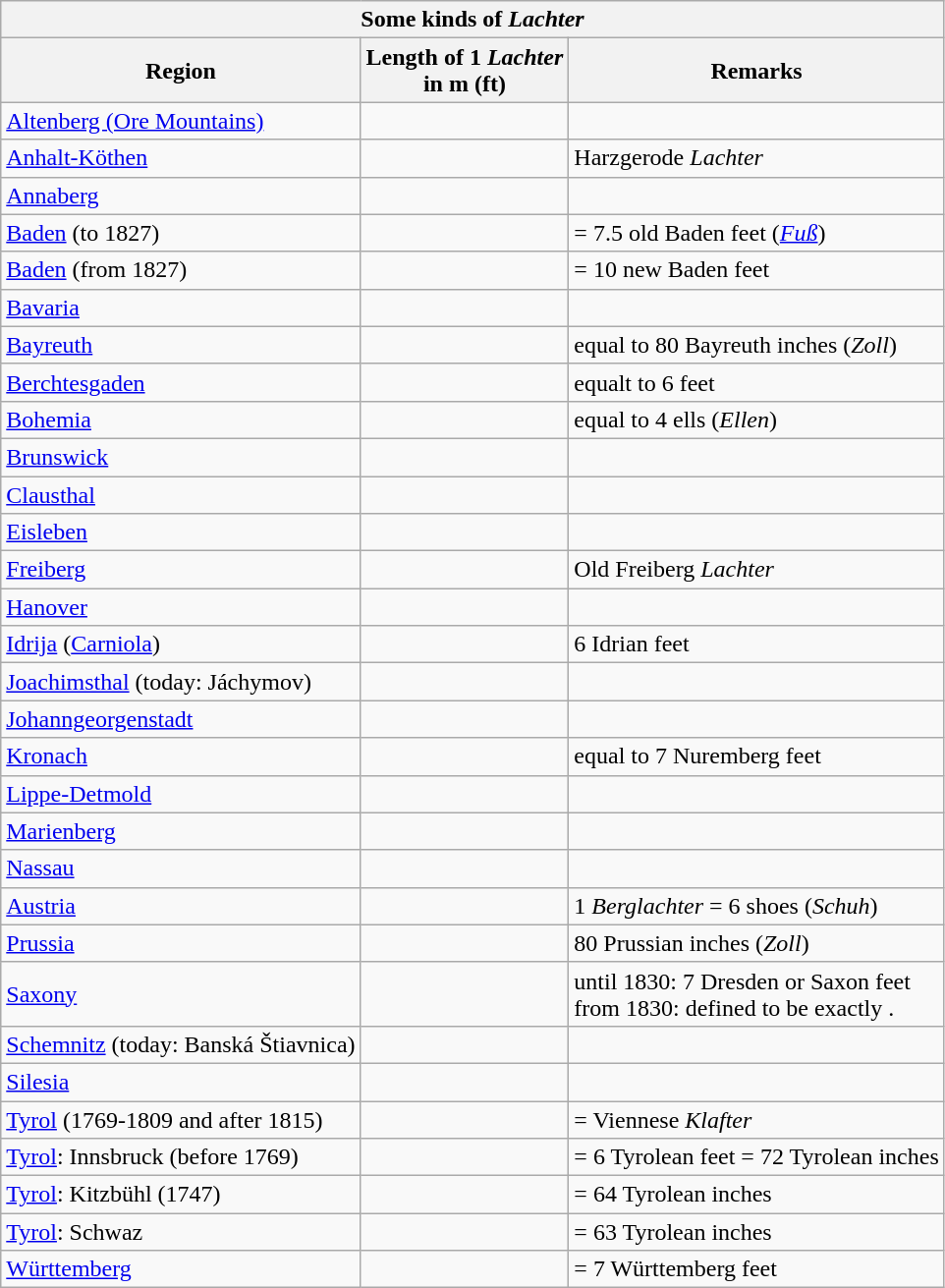<table class="wikitable sortable">
<tr class="hintergrundfarbe5">
<th colspan="3">Some kinds of <em>Lachter</em></th>
</tr>
<tr>
<th>Region</th>
<th>Length of 1 <em>Lachter</em><br> in m (ft)</th>
<th>Remarks</th>
</tr>
<tr>
<td><a href='#'>Altenberg (Ore Mountains)</a></td>
<td style="text-align: center"></td>
<td></td>
</tr>
<tr>
<td><a href='#'>Anhalt-Köthen</a></td>
<td style="text-align: center"></td>
<td>Harzgerode <em>Lachter</em></td>
</tr>
<tr>
<td><a href='#'>Annaberg</a></td>
<td style="text-align: center"></td>
<td></td>
</tr>
<tr>
<td><a href='#'>Baden</a> (to 1827)</td>
<td style="text-align: center"></td>
<td>= 7.5 old Baden feet (<em><a href='#'>Fuß</a></em>)</td>
</tr>
<tr>
<td><a href='#'>Baden</a> (from 1827)</td>
<td style="text-align: center"></td>
<td>= 10 new Baden feet</td>
</tr>
<tr>
<td><a href='#'>Bavaria</a></td>
<td style="text-align: center"></td>
<td></td>
</tr>
<tr>
<td><a href='#'>Bayreuth</a></td>
<td style="text-align: center"></td>
<td>equal to 80 Bayreuth inches (<em>Zoll</em>)</td>
</tr>
<tr>
<td><a href='#'>Berchtesgaden</a></td>
<td style="text-align: center"></td>
<td>equalt to 6 feet</td>
</tr>
<tr>
<td><a href='#'>Bohemia</a></td>
<td style="text-align: center"></td>
<td>equal to 4 ells (<em>Ellen</em>)</td>
</tr>
<tr>
<td><a href='#'>Brunswick</a></td>
<td style="text-align: center"></td>
<td></td>
</tr>
<tr>
<td><a href='#'>Clausthal</a></td>
<td style="text-align: center"></td>
<td></td>
</tr>
<tr>
<td><a href='#'>Eisleben</a></td>
<td style="text-align: center"></td>
<td></td>
</tr>
<tr>
<td><a href='#'>Freiberg</a></td>
<td style="text-align: center"></td>
<td>Old Freiberg <em>Lachter</em></td>
</tr>
<tr>
<td><a href='#'>Hanover</a></td>
<td style="text-align: center"></td>
<td></td>
</tr>
<tr>
<td><a href='#'>Idrija</a> (<a href='#'>Carniola</a>)</td>
<td style="text-align: center"></td>
<td>6 Idrian feet</td>
</tr>
<tr>
<td><a href='#'>Joachimsthal</a> (today: Jáchymov)</td>
<td style="text-align: center"></td>
<td></td>
</tr>
<tr>
<td><a href='#'>Johanngeorgenstadt</a></td>
<td style="text-align: center"></td>
<td></td>
</tr>
<tr>
<td><a href='#'>Kronach</a></td>
<td style="text-align: center"></td>
<td>equal to 7 Nuremberg feet</td>
</tr>
<tr>
<td><a href='#'>Lippe-Detmold</a></td>
<td style="text-align: center"></td>
<td></td>
</tr>
<tr>
<td><a href='#'>Marienberg</a></td>
<td style="text-align: center"></td>
<td></td>
</tr>
<tr>
<td><a href='#'>Nassau</a></td>
<td style="text-align: center"></td>
<td></td>
</tr>
<tr>
<td><a href='#'>Austria</a></td>
<td style="text-align: center"></td>
<td>1 <em>Berglachter</em> = 6 shoes (<em>Schuh</em>)</td>
</tr>
<tr>
<td><a href='#'>Prussia</a></td>
<td style="text-align: center"></td>
<td>80 Prussian inches (<em>Zoll</em>)</td>
</tr>
<tr>
<td><a href='#'>Saxony</a></td>
<td style="text-align: center"><br></td>
<td>until 1830: 7 Dresden or Saxon feet<br>from 1830: defined to be exactly .</td>
</tr>
<tr>
<td><a href='#'>Schemnitz</a> (today: Banská Štiavnica)</td>
<td style="text-align: center"></td>
<td></td>
</tr>
<tr>
<td><a href='#'>Silesia</a></td>
<td style="text-align: center"></td>
<td></td>
</tr>
<tr>
<td><a href='#'>Tyrol</a> (1769-1809 and after 1815)</td>
<td style="text-align: center"></td>
<td>= Viennese <em>Klafter</em></td>
</tr>
<tr>
<td><a href='#'>Tyrol</a>: Innsbruck (before 1769)</td>
<td style="text-align: center"></td>
<td>= 6 Tyrolean feet = 72 Tyrolean inches</td>
</tr>
<tr>
<td><a href='#'>Tyrol</a>: Kitzbühl (1747)</td>
<td style="text-align: center"></td>
<td>= 64 Tyrolean inches</td>
</tr>
<tr>
<td><a href='#'>Tyrol</a>: Schwaz</td>
<td style="text-align: center"></td>
<td>= 63 Tyrolean inches</td>
</tr>
<tr>
<td><a href='#'>Württemberg</a></td>
<td style="text-align: center"></td>
<td>= 7 Württemberg feet</td>
</tr>
</table>
